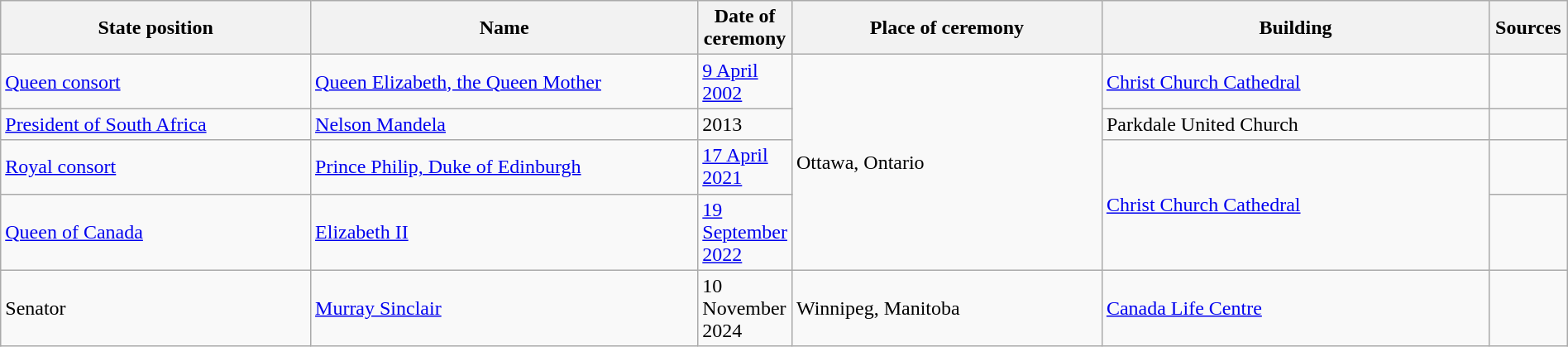<table class="wikitable sortable" style="width:100%;">
<tr ! | State position !! | Name !! | Date of ceremony !! | Place of ceremony !! | Sources>
<th scope="col" style="width:20%;">State position</th>
<th scope="col" style="width:25%;">Name</th>
<th scope="col" style="width:5%;">Date of ceremony</th>
<th scope="col" style="width:20%;">Place of ceremony</th>
<th scope="col" style="width:25%;">Building</th>
<th scope="col" class="unsortable" style="width:5%;">Sources</th>
</tr>
<tr>
<td><a href='#'>Queen consort</a></td>
<td><a href='#'>Queen Elizabeth, the Queen Mother</a></td>
<td><a href='#'>9 April 2002</a></td>
<td rowspan="4">Ottawa, Ontario</td>
<td><a href='#'>Christ Church Cathedral</a></td>
<td></td>
</tr>
<tr>
<td><a href='#'>President of South Africa</a></td>
<td><a href='#'>Nelson Mandela</a></td>
<td>2013</td>
<td>Parkdale United Church</td>
<td></td>
</tr>
<tr>
<td><a href='#'>Royal consort</a></td>
<td><a href='#'>Prince Philip, Duke of Edinburgh</a></td>
<td><a href='#'>17 April 2021</a></td>
<td rowspan="2"><a href='#'>Christ Church Cathedral</a></td>
<td><br></td>
</tr>
<tr>
<td><a href='#'>Queen of Canada</a></td>
<td><a href='#'>Elizabeth II</a></td>
<td><a href='#'>19 September 2022</a></td>
<td></td>
</tr>
<tr>
<td>Senator</td>
<td><a href='#'>Murray Sinclair</a></td>
<td>10 November 2024</td>
<td>Winnipeg, Manitoba</td>
<td><a href='#'>Canada Life Centre</a></td>
<td></td>
</tr>
</table>
